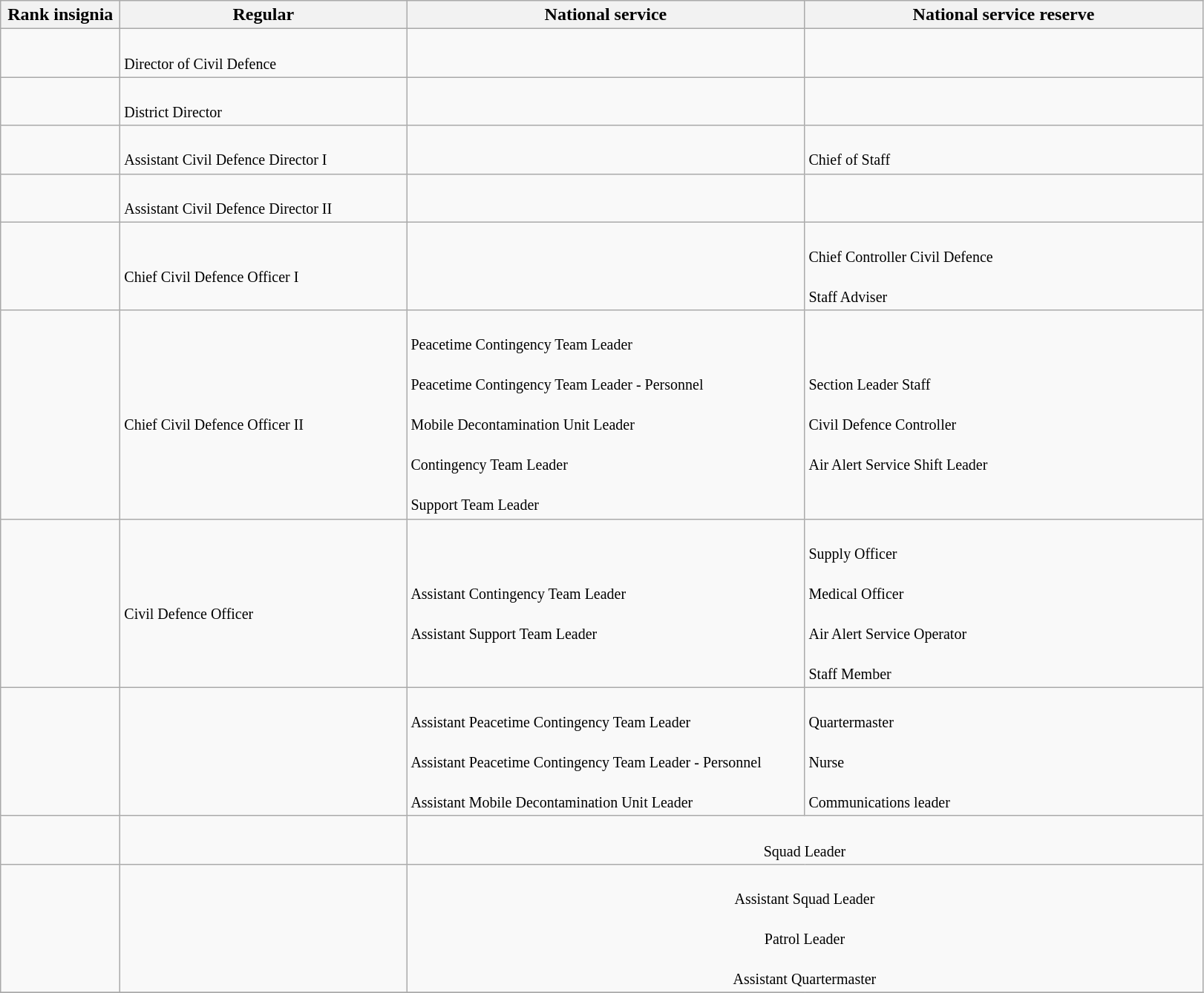<table class="wikitable">
<tr>
<th align="left" width="100">Rank insignia</th>
<th align="left" width="250">Regular</th>
<th align="left" width="350">National service</th>
<th align="left" width="350">National service reserve</th>
</tr>
<tr>
<td></td>
<td><br><small>Director of Civil Defence</small></td>
<td></td>
<td></td>
</tr>
<tr>
<td></td>
<td><br><small>District Director </small></td>
<td></td>
<td></td>
</tr>
<tr>
<td></td>
<td><br><small>Assistant Civil Defence Director I</small></td>
<td></td>
<td><br><small>Chief of Staff</small></td>
</tr>
<tr>
<td></td>
<td><br><small>Assistant Civil Defence Director II </small></td>
<td></td>
<td></td>
</tr>
<tr>
<td></td>
<td><br><small>Chief Civil Defence Officer I</small></td>
<td></td>
<td><br><small>Chief Controller Civil Defence</small><br> <br><small>Staff Adviser</small></td>
</tr>
<tr>
<td></td>
<td><br><small>Chief Civil Defence Officer II</small></td>
<td><br><small>Peacetime Contingency Team Leader</small><br><br><small>Peacetime Contingency Team Leader - Personnel</small><br><br><small>Mobile Decontamination Unit Leader</small><br><br><small>Contingency Team Leader</small><br><br><small>Support Team Leader</small></td>
<td><br><small>Section Leader Staff</small><br><br><small>Civil Defence Controller</small><br><br><small>Air Alert Service Shift Leader</small></td>
</tr>
<tr>
<td></td>
<td><br><small>Civil Defence Officer</small></td>
<td><br><small>Assistant Contingency Team Leader</small><br><br><small>Assistant Support Team Leader</small></td>
<td><br><small>Supply Officer</small><br><br><small>Medical Officer</small><br><br><small>Air Alert Service Operator</small><br><br><small>Staff Member</small></td>
</tr>
<tr>
<td></td>
<td></td>
<td><br><small>Assistant Peacetime Contingency Team Leader</small><br><br><small>Assistant Peacetime Contingency Team Leader - Personnel</small><br><br><small>Assistant Mobile Decontamination Unit Leader</small></td>
<td><br><small>Quartermaster</small><br><br><small>Nurse</small><br><br><small>Communications leader</small></td>
</tr>
<tr>
<td></td>
<td></td>
<td colspan=2 style="text-align:center;"><br><small>Squad Leader</small></td>
</tr>
<tr>
<td></td>
<td></td>
<td colspan=2 style="text-align:center;"><br><small>Assistant Squad Leader</small><br><br><small>Patrol Leader</small><br><br><small>Assistant Quartermaster </small></td>
</tr>
<tr>
</tr>
</table>
